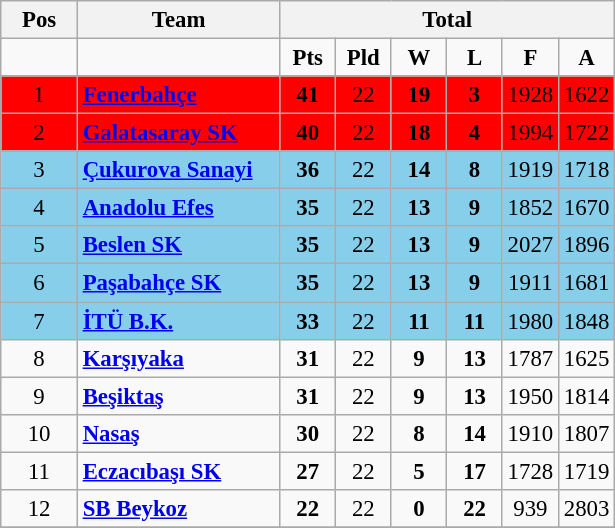<table class="wikitable" style="text-align: center; font-size:95%">
<tr>
<th width="44">Pos</th>
<th width="128">Team</th>
<th colspan=7>Total</th>
</tr>
<tr>
<td></td>
<td></td>
<td width="30"><strong>Pts</strong></td>
<td width="30"><strong>Pld</strong></td>
<td width="30"><strong>W</strong></td>
<td width="30"><strong>L</strong></td>
<td width="30"><strong>F</strong></td>
<td width="30"><strong>A</strong></td>
</tr>
<tr bgcolor="Red">
<td>1</td>
<td align="left"><strong><a href='#'>Fenerbahçe</a></strong></td>
<td><strong>41</strong></td>
<td>22</td>
<td><strong>19</strong></td>
<td><strong>3</strong></td>
<td>1928</td>
<td>1622</td>
</tr>
<tr bgcolor="Red">
<td>2</td>
<td align="left"><strong><a href='#'>Galatasaray SK</a></strong></td>
<td><strong>40</strong></td>
<td>22</td>
<td><strong>18</strong></td>
<td><strong>4</strong></td>
<td>1994</td>
<td>1722</td>
</tr>
<tr bgcolor="87ceeb">
<td>3</td>
<td align="left"><strong><a href='#'>Çukurova Sanayi</a></strong></td>
<td><strong>36</strong></td>
<td>22</td>
<td><strong>14</strong></td>
<td><strong>8</strong></td>
<td>1919</td>
<td>1718</td>
</tr>
<tr bgcolor="87ceeb">
<td>4</td>
<td align="left"><strong><a href='#'>Anadolu Efes</a></strong></td>
<td><strong>35</strong></td>
<td>22</td>
<td><strong>13</strong></td>
<td><strong>9</strong></td>
<td>1852</td>
<td>1670</td>
</tr>
<tr bgcolor="87ceeb">
<td>5</td>
<td align="left"><strong><a href='#'>Beslen SK</a></strong></td>
<td><strong>35</strong></td>
<td>22</td>
<td><strong>13</strong></td>
<td><strong>9</strong></td>
<td>2027</td>
<td>1896</td>
</tr>
<tr bgcolor="87ceeb">
<td>6</td>
<td align="left"><strong><a href='#'>Paşabahçe SK</a></strong></td>
<td><strong>35</strong></td>
<td>22</td>
<td><strong>13</strong></td>
<td><strong>9</strong></td>
<td>1911</td>
<td>1681</td>
</tr>
<tr bgcolor="87ceeb">
<td>7</td>
<td align="left"><strong><a href='#'>İTÜ B.K.</a></strong></td>
<td><strong>33</strong></td>
<td>22</td>
<td><strong>11</strong></td>
<td><strong>11</strong></td>
<td>1980</td>
<td>1848</td>
</tr>
<tr>
<td>8</td>
<td align="left"><strong><a href='#'>Karşıyaka</a></strong></td>
<td><strong>31</strong></td>
<td>22</td>
<td><strong>9</strong></td>
<td><strong>13</strong></td>
<td>1787</td>
<td>1625</td>
</tr>
<tr>
<td>9</td>
<td align="left"><strong><a href='#'>Beşiktaş</a></strong></td>
<td><strong>31</strong></td>
<td>22</td>
<td><strong>9</strong></td>
<td><strong>13</strong></td>
<td>1950</td>
<td>1814</td>
</tr>
<tr>
<td>10</td>
<td align="left"><strong><a href='#'>Nasaş</a></strong></td>
<td><strong>30</strong></td>
<td>22</td>
<td><strong>8</strong></td>
<td><strong>14</strong></td>
<td>1910</td>
<td>1807</td>
</tr>
<tr>
<td>11</td>
<td align="left"><strong><a href='#'>Eczacıbaşı SK</a></strong></td>
<td><strong>27</strong></td>
<td>22</td>
<td><strong>5</strong></td>
<td><strong>17</strong></td>
<td>1728</td>
<td>1719</td>
</tr>
<tr>
<td>12</td>
<td align="left"><strong><a href='#'>SB Beykoz</a></strong></td>
<td><strong>22</strong></td>
<td>22</td>
<td><strong>0</strong></td>
<td><strong>22</strong></td>
<td>939</td>
<td>2803</td>
</tr>
<tr bgcolor="ffc0cb">
</tr>
</table>
